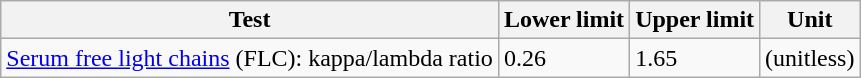<table class="wikitable">
<tr>
<th>Test</th>
<th>Lower limit</th>
<th>Upper limit</th>
<th>Unit</th>
</tr>
<tr>
<td><a href='#'>Serum free light chains</a> (FLC): kappa/lambda ratio</td>
<td>0.26</td>
<td>1.65</td>
<td>(unitless)</td>
</tr>
</table>
